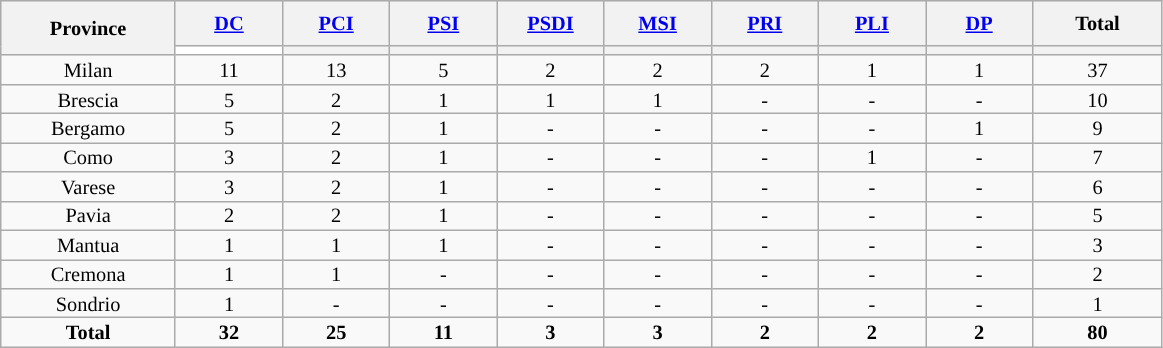<table class="wikitable" style="text-align:center;font-size:85%;line-height:13px">
<tr style="height:30px; background-color:#E9E9E9">
<th style="width:110px;" rowspan="2">Province</th>
<th style="width:65px;"><a href='#'>DC</a></th>
<th style="width:65px;"><a href='#'>PCI</a></th>
<th style="width:65px;"><a href='#'>PSI</a></th>
<th style="width:65px;"><a href='#'>PSDI</a></th>
<th style="width:65px;"><a href='#'>MSI</a></th>
<th style="width:65px;"><a href='#'>PRI</a></th>
<th style="width:65px;"><a href='#'>PLI</a></th>
<th style="width:65px;"><a href='#'>DP</a></th>
<th style="width:80px;">Total</th>
</tr>
<tr>
<th style="background:white;"></th>
<th style="background:"></th>
<th style="background:"></th>
<th style="background:"></th>
<th style="background:"></th>
<th style="background:"></th>
<th style="background:"></th>
<th style="background:"></th>
<th style="background:"></th>
</tr>
<tr>
<td>Milan</td>
<td>11</td>
<td>13</td>
<td>5</td>
<td>2</td>
<td>2</td>
<td>2</td>
<td>1</td>
<td>1</td>
<td>37</td>
</tr>
<tr>
<td>Brescia</td>
<td>5</td>
<td>2</td>
<td>1</td>
<td>1</td>
<td>1</td>
<td>-</td>
<td>-</td>
<td>-</td>
<td>10</td>
</tr>
<tr>
<td>Bergamo</td>
<td>5</td>
<td>2</td>
<td>1</td>
<td>-</td>
<td>-</td>
<td>-</td>
<td>-</td>
<td>1</td>
<td>9</td>
</tr>
<tr>
<td>Como</td>
<td>3</td>
<td>2</td>
<td>1</td>
<td>-</td>
<td>-</td>
<td>-</td>
<td>1</td>
<td>-</td>
<td>7</td>
</tr>
<tr>
<td>Varese</td>
<td>3</td>
<td>2</td>
<td>1</td>
<td>-</td>
<td>-</td>
<td>-</td>
<td>-</td>
<td>-</td>
<td>6</td>
</tr>
<tr>
<td>Pavia</td>
<td>2</td>
<td>2</td>
<td>1</td>
<td>-</td>
<td>-</td>
<td>-</td>
<td>-</td>
<td>-</td>
<td>5</td>
</tr>
<tr>
<td>Mantua</td>
<td>1</td>
<td>1</td>
<td>1</td>
<td>-</td>
<td>-</td>
<td>-</td>
<td>-</td>
<td>-</td>
<td>3</td>
</tr>
<tr>
<td>Cremona</td>
<td>1</td>
<td>1</td>
<td>-</td>
<td>-</td>
<td>-</td>
<td>-</td>
<td>-</td>
<td>-</td>
<td>2</td>
</tr>
<tr>
<td>Sondrio</td>
<td>1</td>
<td>-</td>
<td>-</td>
<td>-</td>
<td>-</td>
<td>-</td>
<td>-</td>
<td>-</td>
<td>1</td>
</tr>
<tr>
<td><strong>Total</strong></td>
<td><strong>32</strong></td>
<td><strong>25</strong></td>
<td><strong>11</strong></td>
<td><strong>3</strong></td>
<td><strong>3</strong></td>
<td><strong>2</strong></td>
<td><strong>2</strong></td>
<td><strong>2</strong></td>
<td><strong>80</strong></td>
</tr>
</table>
